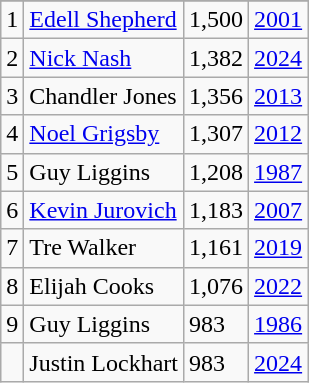<table class="wikitable">
<tr>
</tr>
<tr>
<td>1</td>
<td><a href='#'>Edell Shepherd</a></td>
<td>1,500</td>
<td><a href='#'>2001</a></td>
</tr>
<tr>
<td>2</td>
<td><a href='#'>Nick Nash</a></td>
<td>1,382</td>
<td><a href='#'>2024</a></td>
</tr>
<tr>
<td>3</td>
<td>Chandler Jones</td>
<td>1,356</td>
<td><a href='#'>2013</a></td>
</tr>
<tr>
<td>4</td>
<td><a href='#'>Noel Grigsby</a></td>
<td>1,307</td>
<td><a href='#'>2012</a></td>
</tr>
<tr>
<td>5</td>
<td>Guy Liggins</td>
<td>1,208</td>
<td><a href='#'>1987</a></td>
</tr>
<tr>
<td>6</td>
<td><a href='#'>Kevin Jurovich</a></td>
<td>1,183</td>
<td><a href='#'>2007</a></td>
</tr>
<tr>
<td>7</td>
<td>Tre Walker</td>
<td>1,161</td>
<td><a href='#'>2019</a></td>
</tr>
<tr>
<td>8</td>
<td>Elijah Cooks</td>
<td>1,076</td>
<td><a href='#'>2022</a></td>
</tr>
<tr>
<td>9</td>
<td>Guy Liggins</td>
<td>983</td>
<td><a href='#'>1986</a></td>
</tr>
<tr>
<td></td>
<td>Justin Lockhart</td>
<td>983</td>
<td><a href='#'>2024</a></td>
</tr>
</table>
